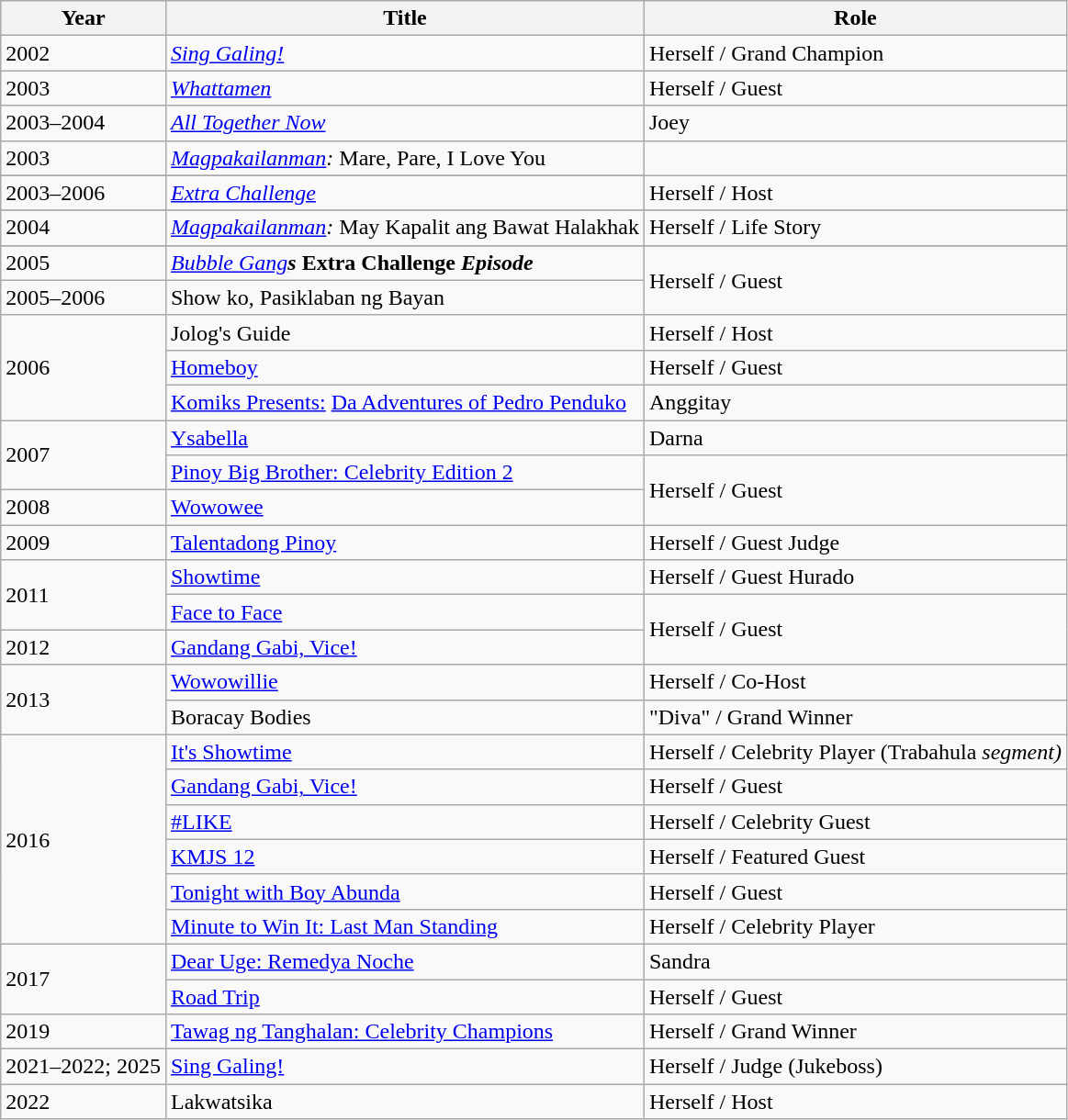<table class="wikitable sortable">
<tr>
<th>Year</th>
<th>Title</th>
<th>Role</th>
</tr>
<tr>
<td>2002</td>
<td><em><a href='#'>Sing Galing!</a></em></td>
<td>Herself / Grand Champion</td>
</tr>
<tr>
<td>2003</td>
<td><em><a href='#'>Whattamen</a></em></td>
<td>Herself / Guest</td>
</tr>
<tr>
<td>2003–2004</td>
<td><em><a href='#'>All Together Now</a></em></td>
<td>Joey</td>
</tr>
<tr>
<td>2003</td>
<td><em><a href='#'>Magpakailanman</a>:</em> Mare, Pare, I Love You</td>
</tr>
<tr>
</tr>
<tr>
</tr>
<tr>
<td>2003–2006</td>
<td><em><a href='#'>Extra Challenge</a></em></td>
<td>Herself / Host</td>
</tr>
<tr>
</tr>
<tr>
<td>2004</td>
<td><em><a href='#'>Magpakailanman</a>:</em> May Kapalit ang Bawat Halakhak</td>
<td>Herself / Life Story</td>
</tr>
<tr>
</tr>
<tr>
<td>2005</td>
<td><em><a href='#'>Bubble Gang</a><strong>s </em>Extra Challenge<em> Episode</td>
<td rowspan="2">Herself / Guest</td>
</tr>
<tr>
<td>2005–2006</td>
<td></em>Show ko, Pasiklaban ng Bayan<em></td>
</tr>
<tr>
<td rowspan="3">2006</td>
<td></em>Jolog's Guide<em></td>
<td>Herself / Host</td>
</tr>
<tr>
<td></em><a href='#'>Homeboy</a><em></td>
<td>Herself / Guest</td>
</tr>
<tr>
<td><a href='#'>Komiks Presents:</a> </em><a href='#'>Da Adventures of Pedro Penduko</a><em></td>
<td>Anggitay</td>
</tr>
<tr>
<td rowspan="2">2007</td>
<td></em><a href='#'>Ysabella</a><em></td>
<td>Darna</td>
</tr>
<tr>
<td></em><a href='#'>Pinoy Big Brother: Celebrity Edition 2</a><em></td>
<td rowspan="2">Herself / Guest</td>
</tr>
<tr>
<td>2008</td>
<td></em><a href='#'>Wowowee</a><em></td>
</tr>
<tr>
<td>2009</td>
<td></em><a href='#'>Talentadong Pinoy</a><em></td>
<td>Herself / Guest Judge</td>
</tr>
<tr>
<td rowspan="2">2011</td>
<td></em><a href='#'>Showtime</a><em></td>
<td>Herself / Guest Hurado</td>
</tr>
<tr>
<td></em><a href='#'>Face to Face</a><em></td>
<td rowspan="2">Herself / Guest</td>
</tr>
<tr>
<td>2012</td>
<td></em><a href='#'>Gandang Gabi, Vice!</a><em></td>
</tr>
<tr>
<td rowspan="2">2013</td>
<td></em><a href='#'>Wowowillie</a><em></td>
<td>Herself / Co-Host</td>
</tr>
<tr>
<td></em>Boracay Bodies<em></td>
<td>"Diva" / Grand Winner</td>
</tr>
<tr>
<td rowspan="6">2016</td>
<td></em><a href='#'>It's Showtime</a><em></td>
<td>Herself / Celebrity Player (</em>Trabahula<em> segment)</td>
</tr>
<tr>
<td></em><a href='#'>Gandang Gabi, Vice!</a><em></td>
<td>Herself / Guest</td>
</tr>
<tr>
<td></em><a href='#'>#LIKE</a><em></td>
<td>Herself / Celebrity Guest</td>
</tr>
<tr>
<td></em><a href='#'>KMJS 12</a><em></td>
<td>Herself / Featured Guest</td>
</tr>
<tr>
<td></em><a href='#'>Tonight with Boy Abunda</a><em></td>
<td>Herself / Guest</td>
</tr>
<tr>
<td></em><a href='#'>Minute to Win It: Last Man Standing</a><em></td>
<td>Herself / Celebrity Player</td>
</tr>
<tr>
<td rowspan=2>2017</td>
<td></em><a href='#'>Dear Uge: Remedya Noche</a><em></td>
<td>Sandra</td>
</tr>
<tr>
<td><a href='#'></em>Road Trip<em></a></td>
<td>Herself / Guest</td>
</tr>
<tr>
<td>2019</td>
<td></em><a href='#'>Tawag ng Tanghalan: Celebrity Champions</a><em></td>
<td>Herself / Grand Winner</td>
</tr>
<tr>
<td>2021–2022; 2025</td>
<td></em><a href='#'>Sing Galing!</a><em></td>
<td>Herself / Judge (Jukeboss)</td>
</tr>
<tr>
<td>2022</td>
<td></em>Lakwatsika<em></td>
<td>Herself / Host</td>
</tr>
</table>
